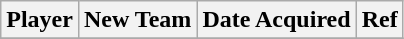<table class="wikitable">
<tr>
<th>Player</th>
<th>New Team</th>
<th>Date Acquired</th>
<th>Ref</th>
</tr>
<tr>
</tr>
</table>
